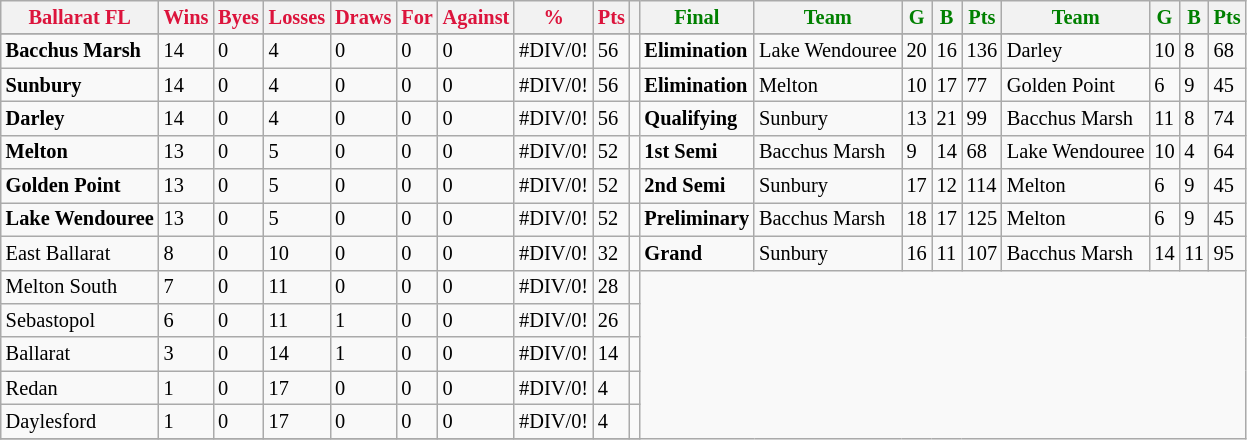<table style="font-size: 85%; text-align: left;" class="wikitable">
<tr>
<th style="color:crimson">Ballarat FL</th>
<th style="color:crimson">Wins</th>
<th style="color:crimson">Byes</th>
<th style="color:crimson">Losses</th>
<th style="color:crimson">Draws</th>
<th style="color:crimson">For</th>
<th style="color:crimson">Against</th>
<th style="color:crimson">%</th>
<th style="color:crimson">Pts</th>
<th></th>
<th style="color:green">Final</th>
<th style="color:green">Team</th>
<th style="color:green">G</th>
<th style="color:green">B</th>
<th style="color:green">Pts</th>
<th style="color:green">Team</th>
<th style="color:green">G</th>
<th style="color:green">B</th>
<th style="color:green">Pts</th>
</tr>
<tr>
</tr>
<tr>
</tr>
<tr>
<td><strong>	Bacchus Marsh	</strong></td>
<td>14</td>
<td>0</td>
<td>4</td>
<td>0</td>
<td>0</td>
<td>0</td>
<td>#DIV/0!</td>
<td>56</td>
<td></td>
<td><strong>Elimination</strong></td>
<td>Lake Wendouree</td>
<td>20</td>
<td>16</td>
<td>136</td>
<td>Darley</td>
<td>10</td>
<td>8</td>
<td>68</td>
</tr>
<tr>
<td><strong>	Sunbury	</strong></td>
<td>14</td>
<td>0</td>
<td>4</td>
<td>0</td>
<td>0</td>
<td>0</td>
<td>#DIV/0!</td>
<td>56</td>
<td></td>
<td><strong>Elimination</strong></td>
<td>Melton</td>
<td>10</td>
<td>17</td>
<td>77</td>
<td>Golden Point</td>
<td>6</td>
<td>9</td>
<td>45</td>
</tr>
<tr>
<td><strong>	Darley	</strong></td>
<td>14</td>
<td>0</td>
<td>4</td>
<td>0</td>
<td>0</td>
<td>0</td>
<td>#DIV/0!</td>
<td>56</td>
<td></td>
<td><strong>Qualifying</strong></td>
<td>Sunbury</td>
<td>13</td>
<td>21</td>
<td>99</td>
<td>Bacchus Marsh</td>
<td>11</td>
<td>8</td>
<td>74</td>
</tr>
<tr>
<td><strong>	Melton	</strong></td>
<td>13</td>
<td>0</td>
<td>5</td>
<td>0</td>
<td>0</td>
<td>0</td>
<td>#DIV/0!</td>
<td>52</td>
<td></td>
<td><strong>1st Semi</strong></td>
<td>Bacchus Marsh</td>
<td>9</td>
<td>14</td>
<td>68</td>
<td>Lake Wendouree</td>
<td>10</td>
<td>4</td>
<td>64</td>
</tr>
<tr>
<td><strong>	Golden Point	</strong></td>
<td>13</td>
<td>0</td>
<td>5</td>
<td>0</td>
<td>0</td>
<td>0</td>
<td>#DIV/0!</td>
<td>52</td>
<td></td>
<td><strong>2nd Semi</strong></td>
<td>Sunbury</td>
<td>17</td>
<td>12</td>
<td>114</td>
<td>Melton</td>
<td>6</td>
<td>9</td>
<td>45</td>
</tr>
<tr>
<td><strong>	Lake Wendouree	</strong></td>
<td>13</td>
<td>0</td>
<td>5</td>
<td>0</td>
<td>0</td>
<td>0</td>
<td>#DIV/0!</td>
<td>52</td>
<td></td>
<td><strong>Preliminary</strong></td>
<td>Bacchus Marsh</td>
<td>18</td>
<td>17</td>
<td>125</td>
<td>Melton</td>
<td>6</td>
<td>9</td>
<td>45</td>
</tr>
<tr>
<td>East Ballarat</td>
<td>8</td>
<td>0</td>
<td>10</td>
<td>0</td>
<td>0</td>
<td>0</td>
<td>#DIV/0!</td>
<td>32</td>
<td></td>
<td><strong>Grand</strong></td>
<td>Sunbury</td>
<td>16</td>
<td>11</td>
<td>107</td>
<td>Bacchus Marsh</td>
<td>14</td>
<td>11</td>
<td>95</td>
</tr>
<tr>
<td>Melton South</td>
<td>7</td>
<td>0</td>
<td>11</td>
<td>0</td>
<td>0</td>
<td>0</td>
<td>#DIV/0!</td>
<td>28</td>
<td></td>
</tr>
<tr>
<td>Sebastopol</td>
<td>6</td>
<td>0</td>
<td>11</td>
<td>1</td>
<td>0</td>
<td>0</td>
<td>#DIV/0!</td>
<td>26</td>
<td></td>
</tr>
<tr>
<td>Ballarat</td>
<td>3</td>
<td>0</td>
<td>14</td>
<td>1</td>
<td>0</td>
<td>0</td>
<td>#DIV/0!</td>
<td>14</td>
<td></td>
</tr>
<tr>
<td>Redan</td>
<td>1</td>
<td>0</td>
<td>17</td>
<td>0</td>
<td>0</td>
<td>0</td>
<td>#DIV/0!</td>
<td>4</td>
<td></td>
</tr>
<tr>
<td>Daylesford</td>
<td>1</td>
<td>0</td>
<td>17</td>
<td>0</td>
<td>0</td>
<td>0</td>
<td>#DIV/0!</td>
<td>4</td>
<td></td>
</tr>
<tr>
</tr>
</table>
